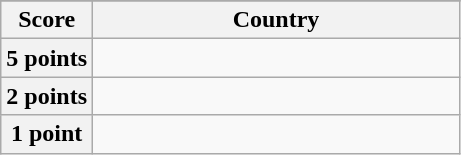<table class="wikitable">
<tr>
</tr>
<tr>
<th scope="col" width="20%">Score</th>
<th scope="col">Country</th>
</tr>
<tr>
<th scope="row">5 points</th>
<td></td>
</tr>
<tr>
<th scope="row">2 points</th>
<td></td>
</tr>
<tr>
<th scope="row">1 point</th>
<td></td>
</tr>
</table>
